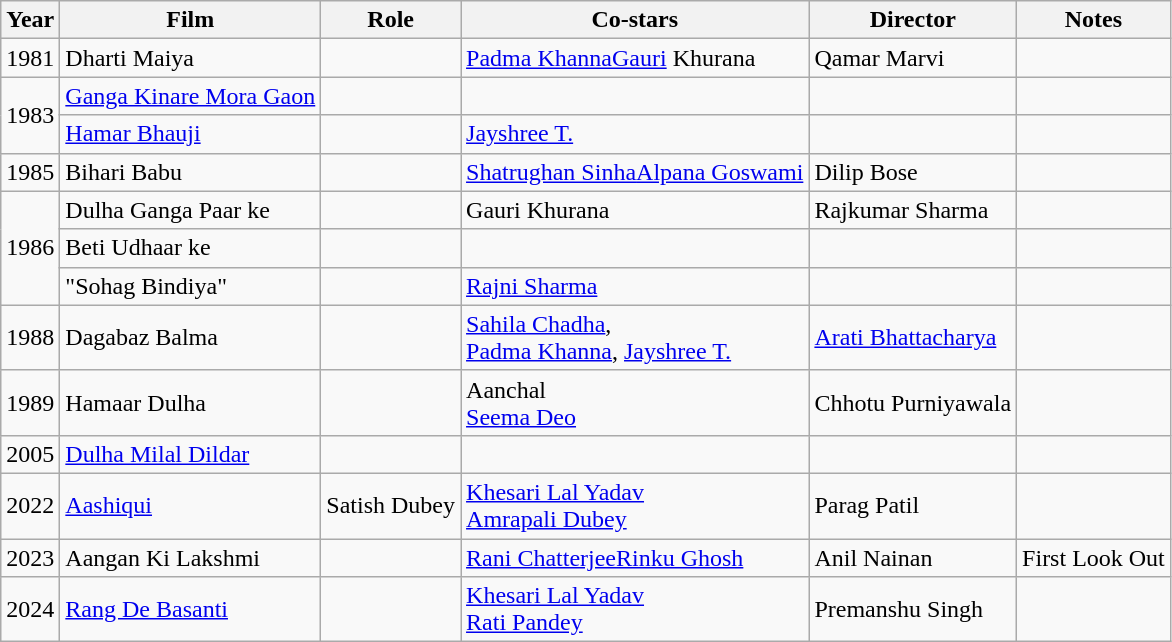<table class="wikitable sortable">
<tr>
<th>Year</th>
<th>Film</th>
<th>Role</th>
<th>Co-stars</th>
<th>Director</th>
<th>Notes</th>
</tr>
<tr>
<td>1981</td>
<td>Dharti Maiya</td>
<td></td>
<td><a href='#'>Padma KhannaGauri</a> Khurana</td>
<td>Qamar Marvi</td>
<td></td>
</tr>
<tr>
<td rowspan="2">1983</td>
<td><a href='#'>Ganga Kinare Mora Gaon</a></td>
<td></td>
<td></td>
<td></td>
<td></td>
</tr>
<tr>
<td><a href='#'>Hamar Bhauji</a></td>
<td></td>
<td><a href='#'>Jayshree T.</a></td>
<td></td>
<td></td>
</tr>
<tr>
<td>1985</td>
<td>Bihari Babu</td>
<td></td>
<td><a href='#'>Shatrughan Sinha</a><a href='#'>Alpana Goswami</a></td>
<td>Dilip Bose</td>
<td></td>
</tr>
<tr>
<td rowspan="3">1986</td>
<td>Dulha Ganga Paar ke</td>
<td></td>
<td>Gauri Khurana</td>
<td>Rajkumar Sharma</td>
<td></td>
</tr>
<tr>
<td>Beti Udhaar ke</td>
<td></td>
<td></td>
<td></td>
<td></td>
</tr>
<tr>
<td>"Sohag Bindiya"</td>
<td></td>
<td><a href='#'>Rajni Sharma</a></td>
<td></td>
<td></td>
</tr>
<tr>
<td>1988</td>
<td>Dagabaz Balma</td>
<td></td>
<td><a href='#'>Sahila Chadha</a>,<br><a href='#'>Padma Khanna</a>,
<a href='#'>Jayshree T.</a></td>
<td><a href='#'>Arati Bhattacharya</a></td>
<td></td>
</tr>
<tr>
<td>1989</td>
<td>Hamaar Dulha</td>
<td></td>
<td>Aanchal<br><a href='#'>Seema Deo</a></td>
<td>Chhotu Purniyawala</td>
<td></td>
</tr>
<tr>
<td>2005</td>
<td><a href='#'>Dulha Milal Dildar</a></td>
<td></td>
<td></td>
<td></td>
<td></td>
</tr>
<tr>
<td>2022</td>
<td><a href='#'>Aashiqui</a></td>
<td>Satish Dubey</td>
<td><a href='#'>Khesari Lal Yadav</a><br><a href='#'>Amrapali Dubey</a></td>
<td>Parag Patil</td>
<td></td>
</tr>
<tr>
<td>2023</td>
<td>Aangan Ki Lakshmi</td>
<td></td>
<td><a href='#'>Rani Chatterjee</a><a href='#'>Rinku Ghosh</a></td>
<td>Anil Nainan</td>
<td>First Look Out</td>
</tr>
<tr>
<td>2024</td>
<td><a href='#'>Rang De Basanti</a></td>
<td></td>
<td><a href='#'>Khesari Lal Yadav</a><br><a href='#'>Rati Pandey</a></td>
<td>Premanshu Singh</td>
<td></td>
</tr>
</table>
